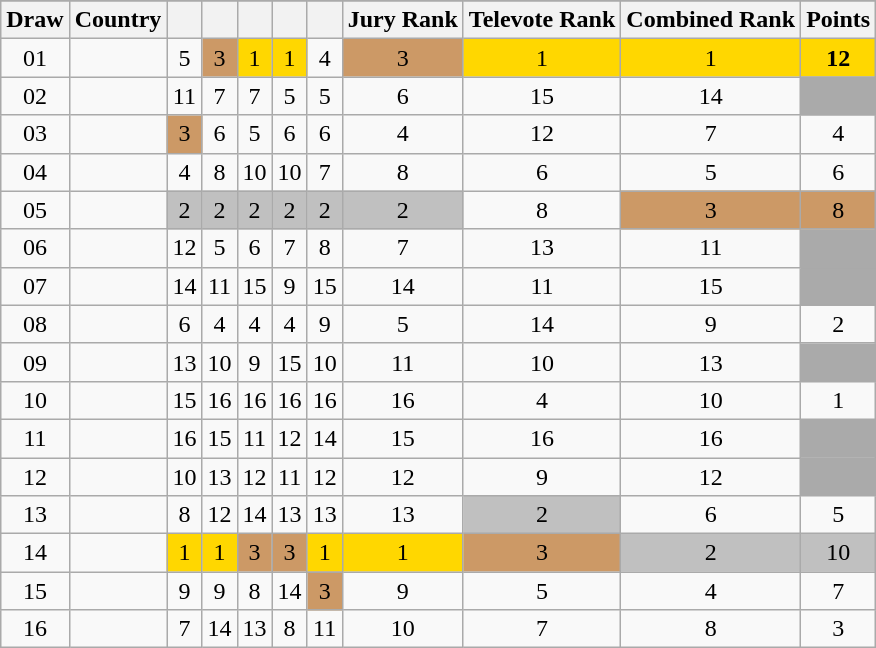<table class="sortable wikitable collapsible plainrowheaders" style="text-align:center;">
<tr>
</tr>
<tr>
<th scope="col">Draw</th>
<th scope="col">Country</th>
<th scope="col"><small></small></th>
<th scope="col"><small></small></th>
<th scope="col"><small></small></th>
<th scope="col"><small></small></th>
<th scope="col"><small></small></th>
<th scope="col">Jury Rank</th>
<th scope="col">Televote Rank</th>
<th scope="col">Combined Rank</th>
<th scope="col">Points</th>
</tr>
<tr>
<td>01</td>
<td style="text-align:left;"></td>
<td>5</td>
<td style="background:#CC9966;">3</td>
<td style="background:gold;">1</td>
<td style="background:gold;">1</td>
<td>4</td>
<td style="background:#CC9966;">3</td>
<td style="background:gold;">1</td>
<td style="background:gold;">1</td>
<td style="background:gold;"><strong>12</strong></td>
</tr>
<tr>
<td>02</td>
<td style="text-align:left;"></td>
<td>11</td>
<td>7</td>
<td>7</td>
<td>5</td>
<td>5</td>
<td>6</td>
<td>15</td>
<td>14</td>
<td style="background:#AAAAAA;"></td>
</tr>
<tr>
<td>03</td>
<td style="text-align:left;"></td>
<td style="background:#CC9966;">3</td>
<td>6</td>
<td>5</td>
<td>6</td>
<td>6</td>
<td>4</td>
<td>12</td>
<td>7</td>
<td>4</td>
</tr>
<tr>
<td>04</td>
<td style="text-align:left;"></td>
<td>4</td>
<td>8</td>
<td>10</td>
<td>10</td>
<td>7</td>
<td>8</td>
<td>6</td>
<td>5</td>
<td>6</td>
</tr>
<tr>
<td>05</td>
<td style="text-align:left;"></td>
<td style="background:silver;">2</td>
<td style="background:silver;">2</td>
<td style="background:silver;">2</td>
<td style="background:silver;">2</td>
<td style="background:silver;">2</td>
<td style="background:silver;">2</td>
<td>8</td>
<td style="background:#CC9966;">3</td>
<td style="background:#CC9966;">8</td>
</tr>
<tr>
<td>06</td>
<td style="text-align:left;"></td>
<td>12</td>
<td>5</td>
<td>6</td>
<td>7</td>
<td>8</td>
<td>7</td>
<td>13</td>
<td>11</td>
<td style="background:#AAAAAA;"></td>
</tr>
<tr>
<td>07</td>
<td style="text-align:left;"></td>
<td>14</td>
<td>11</td>
<td>15</td>
<td>9</td>
<td>15</td>
<td>14</td>
<td>11</td>
<td>15</td>
<td style="background:#AAAAAA;"></td>
</tr>
<tr>
<td>08</td>
<td style="text-align:left;"></td>
<td>6</td>
<td>4</td>
<td>4</td>
<td>4</td>
<td>9</td>
<td>5</td>
<td>14</td>
<td>9</td>
<td>2</td>
</tr>
<tr>
<td>09</td>
<td style="text-align:left;"></td>
<td>13</td>
<td>10</td>
<td>9</td>
<td>15</td>
<td>10</td>
<td>11</td>
<td>10</td>
<td>13</td>
<td style="background:#AAAAAA;"></td>
</tr>
<tr>
<td>10</td>
<td style="text-align:left;"></td>
<td>15</td>
<td>16</td>
<td>16</td>
<td>16</td>
<td>16</td>
<td>16</td>
<td>4</td>
<td>10</td>
<td>1</td>
</tr>
<tr>
<td>11</td>
<td style="text-align:left;"></td>
<td>16</td>
<td>15</td>
<td>11</td>
<td>12</td>
<td>14</td>
<td>15</td>
<td>16</td>
<td>16</td>
<td style="background:#AAAAAA;"></td>
</tr>
<tr>
<td>12</td>
<td style="text-align:left;"></td>
<td>10</td>
<td>13</td>
<td>12</td>
<td>11</td>
<td>12</td>
<td>12</td>
<td>9</td>
<td>12</td>
<td style="background:#AAAAAA;"></td>
</tr>
<tr>
<td>13</td>
<td style="text-align:left;"></td>
<td>8</td>
<td>12</td>
<td>14</td>
<td>13</td>
<td>13</td>
<td>13</td>
<td style="background:silver;">2</td>
<td>6</td>
<td>5</td>
</tr>
<tr>
<td>14</td>
<td style="text-align:left;"></td>
<td style="background:gold;">1</td>
<td style="background:gold;">1</td>
<td style="background:#CC9966;">3</td>
<td style="background:#CC9966;">3</td>
<td style="background:gold;">1</td>
<td style="background:gold;">1</td>
<td style="background:#CC9966;">3</td>
<td style="background:silver;">2</td>
<td style="background:silver;">10</td>
</tr>
<tr>
<td>15</td>
<td style="text-align:left;"></td>
<td>9</td>
<td>9</td>
<td>8</td>
<td>14</td>
<td style="background:#CC9966;">3</td>
<td>9</td>
<td>5</td>
<td>4</td>
<td>7</td>
</tr>
<tr>
<td>16</td>
<td style="text-align:left;"></td>
<td>7</td>
<td>14</td>
<td>13</td>
<td>8</td>
<td>11</td>
<td>10</td>
<td>7</td>
<td>8</td>
<td>3</td>
</tr>
</table>
